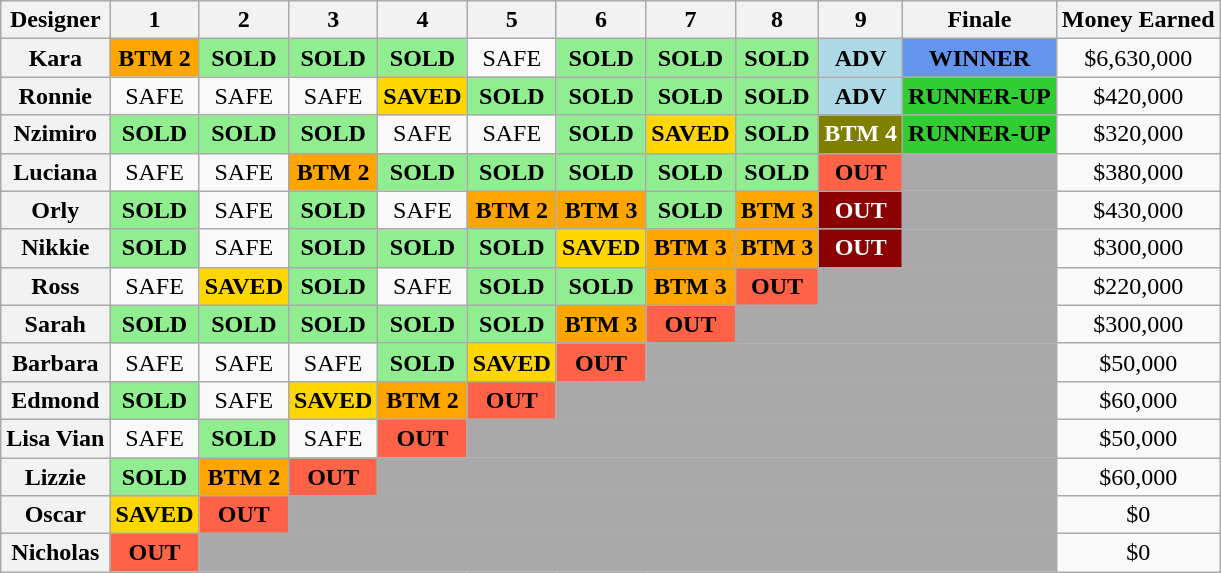<table class="wikitable" style="text-align:center">
<tr>
<th>Designer</th>
<th>1</th>
<th>2</th>
<th>3</th>
<th>4</th>
<th>5</th>
<th>6</th>
<th>7</th>
<th>8</th>
<th>9</th>
<th>Finale</th>
<th>Money Earned</th>
</tr>
<tr>
<th>Kara</th>
<td style="background:orange;"><strong>BTM 2</strong></td>
<td style="background:lightgreen;"><strong>SOLD</strong></td>
<td style="background:lightgreen;"><strong>SOLD</strong></td>
<td style="background:lightgreen;"><strong>SOLD</strong></td>
<td>SAFE</td>
<td style="background:lightgreen;"><strong>SOLD</strong></td>
<td style="background:lightgreen;"><strong>SOLD</strong></td>
<td style="background:lightgreen;"><strong>SOLD</strong></td>
<td style="background:lightblue;"><strong>ADV</strong></td>
<td style="background:cornflowerblue;"><strong>WINNER</strong></td>
<td>$6,630,000</td>
</tr>
<tr>
<th>Ronnie</th>
<td>SAFE</td>
<td>SAFE</td>
<td>SAFE</td>
<td style="background:gold;"><strong>SAVED</strong></td>
<td style="background:lightgreen;"><strong>SOLD</strong></td>
<td style="background:lightgreen;"><strong>SOLD</strong></td>
<td style="background:lightgreen;"><strong>SOLD</strong></td>
<td style="background:lightgreen;"><strong>SOLD</strong></td>
<td style="background:lightblue;"><strong>ADV</strong></td>
<td style="background:limegreen;"><strong>RUNNER-UP</strong></td>
<td>$420,000</td>
</tr>
<tr>
<th>Nzimiro</th>
<td style="background:lightgreen;"><strong>SOLD</strong></td>
<td style="background:lightgreen;"><strong>SOLD</strong></td>
<td style="background:lightgreen;"><strong>SOLD</strong></td>
<td>SAFE</td>
<td>SAFE</td>
<td style="background:lightgreen;"><strong>SOLD</strong></td>
<td style="background:gold;"><strong>SAVED</strong></td>
<td style="background:lightgreen;"><strong>SOLD</strong></td>
<td style="background:olive; color:white;"><strong>BTM 4</strong></td>
<td style="background:limegreen;"><strong>RUNNER-UP</strong></td>
<td>$320,000</td>
</tr>
<tr>
<th>Luciana</th>
<td>SAFE</td>
<td>SAFE</td>
<td style="background:orange;"><strong>BTM 2</strong></td>
<td style="background:lightgreen;"><strong>SOLD</strong></td>
<td style="background:lightgreen;"><strong>SOLD</strong></td>
<td style="background:lightgreen;"><strong>SOLD</strong></td>
<td style="background:lightgreen;"><strong>SOLD</strong></td>
<td style="background:lightgreen;"><strong>SOLD</strong></td>
<td style="background:tomato;"><strong>OUT</strong></td>
<td style="background:darkgrey;"></td>
<td>$380,000</td>
</tr>
<tr>
<th>Orly</th>
<td style="background:lightgreen;"><strong>SOLD</strong></td>
<td>SAFE</td>
<td style="background:lightgreen;"><strong>SOLD</strong></td>
<td>SAFE</td>
<td style="background:orange;"><strong>BTM 2</strong></td>
<td style="background:orange;"><strong>BTM 3</strong></td>
<td style="background:lightgreen;"><strong>SOLD</strong></td>
<td style="background:orange;"><strong>BTM 3</strong></td>
<td style="background:darkred; color:white;"><strong>OUT</strong></td>
<td style="background:darkgrey;"></td>
<td>$430,000</td>
</tr>
<tr>
<th>Nikkie</th>
<td style="background:lightgreen;"><strong>SOLD</strong></td>
<td>SAFE</td>
<td style="background:lightgreen;"><strong>SOLD</strong></td>
<td style="background:lightgreen;"><strong>SOLD</strong></td>
<td style="background:lightgreen;"><strong>SOLD</strong></td>
<td style="background:gold;"><strong>SAVED</strong></td>
<td style="background:orange;"><strong>BTM 3</strong></td>
<td style="background:orange;"><strong>BTM 3</strong></td>
<td style="background:darkred; color:white"><strong>OUT</strong></td>
<td style="background:darkgrey;"></td>
<td>$300,000</td>
</tr>
<tr>
<th>Ross</th>
<td>SAFE</td>
<td style="background:gold;"><strong>SAVED</strong></td>
<td style="background:lightgreen;"><strong>SOLD</strong></td>
<td>SAFE</td>
<td style="background:lightgreen;"><strong>SOLD</strong></td>
<td style="background:lightgreen;"><strong>SOLD</strong></td>
<td style="background:orange;"><strong>BTM 3</strong></td>
<td style="background:tomato;"><strong>OUT</strong></td>
<td colspan="2" style="background:darkgrey;"></td>
<td>$220,000</td>
</tr>
<tr>
<th>Sarah</th>
<td style="background:lightgreen;"><strong>SOLD</strong></td>
<td style="background:lightgreen;"><strong>SOLD</strong></td>
<td style="background:lightgreen;"><strong>SOLD</strong></td>
<td style="background:lightgreen;"><strong>SOLD</strong></td>
<td style="background:lightgreen;"><strong>SOLD</strong></td>
<td style="background:orange;"><strong>BTM 3</strong></td>
<td style="background:tomato;"><strong>OUT</strong></td>
<td colspan="3" style="background:darkgrey;"></td>
<td>$300,000</td>
</tr>
<tr>
<th>Barbara</th>
<td>SAFE</td>
<td>SAFE</td>
<td>SAFE</td>
<td style="background:lightgreen;"><strong>SOLD</strong></td>
<td style="background:gold;"><strong>SAVED</strong></td>
<td style="background:tomato;"><strong>OUT</strong></td>
<td colspan="4" style="background:darkgrey;"></td>
<td>$50,000</td>
</tr>
<tr>
<th>Edmond</th>
<td style="background:lightgreen;"><strong>SOLD</strong></td>
<td>SAFE</td>
<td style="background:gold;"><strong>SAVED</strong></td>
<td style="background:orange;"><strong>BTM 2</strong></td>
<td style="background:tomato;"><strong>OUT</strong></td>
<td colspan="5" style="background:darkgrey;"></td>
<td>$60,000</td>
</tr>
<tr>
<th>Lisa Vian</th>
<td>SAFE</td>
<td style="background:lightgreen;"><strong>SOLD</strong></td>
<td>SAFE</td>
<td style="background:tomato;"><strong>OUT</strong></td>
<td colspan="6" style="background:darkgrey;"></td>
<td>$50,000</td>
</tr>
<tr>
<th>Lizzie</th>
<td style="background:lightgreen;"><strong>SOLD</strong></td>
<td style="background:orange;"><strong>BTM 2</strong></td>
<td style="background:tomato;"><strong>OUT</strong></td>
<td colspan="7" style="background:darkgrey;"></td>
<td>$60,000</td>
</tr>
<tr>
<th>Oscar</th>
<td style="background:gold;"><strong>SAVED</strong></td>
<td style="background:tomato;"><strong>OUT</strong></td>
<td colspan="8" style="background:darkgrey;"></td>
<td>$0</td>
</tr>
<tr>
<th>Nicholas</th>
<td style="background:tomato;"><strong>OUT</strong></td>
<td colspan="9" style="background:darkgrey;"></td>
<td>$0</td>
</tr>
</table>
